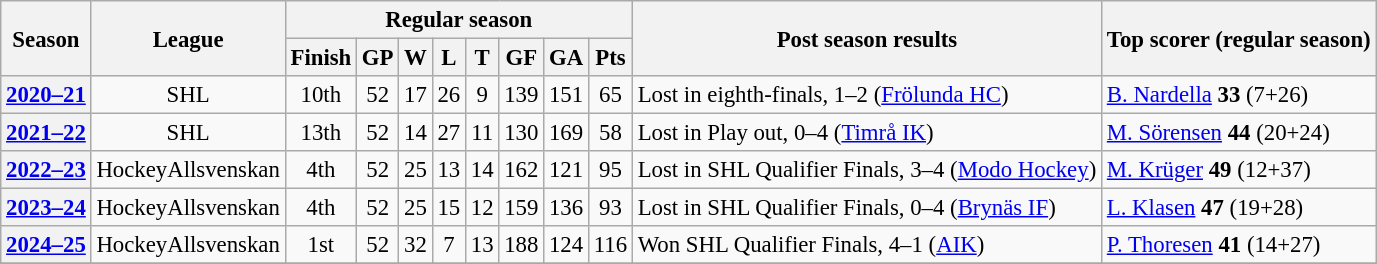<table class="wikitable" style="text-align: center; font-size: 95%">
<tr>
<th rowspan="2">Season</th>
<th rowspan="2">League</th>
<th colspan="8">Regular season</th>
<th rowspan="2">Post season results</th>
<th rowspan="2">Top scorer (regular season)</th>
</tr>
<tr>
<th>Finish</th>
<th>GP</th>
<th>W</th>
<th>L</th>
<th>T</th>
<th>GF</th>
<th>GA</th>
<th>Pts</th>
</tr>
<tr>
<th><a href='#'>2020–21</a></th>
<td>SHL</td>
<td>10th</td>
<td>52</td>
<td>17</td>
<td>26</td>
<td>9</td>
<td>139</td>
<td>151</td>
<td>65</td>
<td align=left>Lost in eighth-finals, 1–2 (<a href='#'>Frölunda HC</a>)</td>
<td align=left> <a href='#'>B. Nardella</a> <strong>33</strong> (7+26)</td>
</tr>
<tr>
<th><a href='#'>2021–22</a></th>
<td>SHL</td>
<td>13th</td>
<td>52</td>
<td>14</td>
<td>27</td>
<td>11</td>
<td>130</td>
<td>169</td>
<td>58</td>
<td align=left>Lost in Play out, 0–4 (<a href='#'>Timrå IK</a>)</td>
<td align=left> <a href='#'>M. Sörensen</a> <strong>44</strong> (20+24)</td>
</tr>
<tr>
<th><a href='#'>2022–23</a></th>
<td>HockeyAllsvenskan</td>
<td>4th</td>
<td>52</td>
<td>25</td>
<td>13</td>
<td>14</td>
<td>162</td>
<td>121</td>
<td>95</td>
<td align=left>Lost in SHL Qualifier Finals, 3–4 (<a href='#'>Modo Hockey</a>)</td>
<td align=left> <a href='#'>M. Krüger</a> <strong>49</strong> (12+37)</td>
</tr>
<tr>
<th><a href='#'>2023–24</a></th>
<td>HockeyAllsvenskan</td>
<td>4th</td>
<td>52</td>
<td>25</td>
<td>15</td>
<td>12</td>
<td>159</td>
<td>136</td>
<td>93</td>
<td align=left>Lost in SHL Qualifier Finals, 0–4 (<a href='#'>Brynäs IF</a>)</td>
<td align=left> <a href='#'>L. Klasen</a> <strong>47</strong> (19+28)</td>
</tr>
<tr>
<th><a href='#'>2024–25</a></th>
<td>HockeyAllsvenskan</td>
<td>1st</td>
<td>52</td>
<td>32</td>
<td>7</td>
<td>13</td>
<td>188</td>
<td>124</td>
<td>116</td>
<td align=left>Won SHL Qualifier Finals, 4–1 (<a href='#'>AIK</a>)</td>
<td align=left> <a href='#'>P. Thoresen</a> <strong>41</strong> (14+27)</td>
</tr>
<tr>
</tr>
</table>
